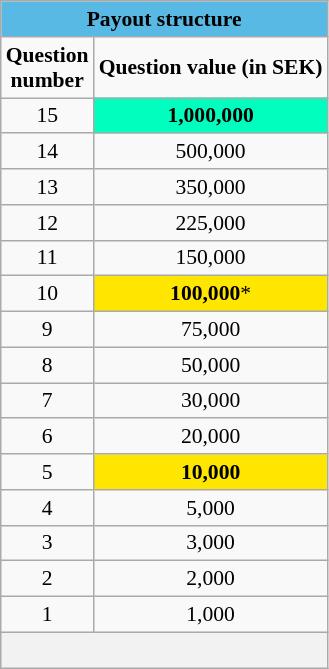<table class="wikitable" style="text-align:center; font-size:90%;">
<tr>
<th colspan="2" style="background:#58B9E4">Payout structure</th>
</tr>
<tr>
<td><strong>Question</strong><br><strong>number</strong></td>
<td><strong>Question value (in SEK)</strong></td>
</tr>
<tr>
<td>15</td>
<td style="background:#00FFBF"><strong>1,000,000</strong></td>
</tr>
<tr>
<td>14</td>
<td>500,000</td>
</tr>
<tr>
<td>13</td>
<td>350,000</td>
</tr>
<tr>
<td>12</td>
<td>225,000</td>
</tr>
<tr>
<td>11</td>
<td>150,000</td>
</tr>
<tr>
<td>10</td>
<td style="background:#FFE600"><strong>100,000</strong>*</td>
</tr>
<tr>
<td>9</td>
<td>75,000</td>
</tr>
<tr>
<td>8</td>
<td>50,000</td>
</tr>
<tr>
<td>7</td>
<td>30,000</td>
</tr>
<tr>
<td>6</td>
<td>20,000</td>
</tr>
<tr>
<td>5</td>
<td style="background:#FFE600"><strong>10,000</strong></td>
</tr>
<tr>
<td>4</td>
<td>5,000</td>
</tr>
<tr>
<td>3</td>
<td>3,000</td>
</tr>
<tr>
<td>2</td>
<td>2,000</td>
</tr>
<tr>
<td>1</td>
<td>1,000</td>
</tr>
<tr>
<th colspan="2" style="text-align:left"><br></th>
</tr>
</table>
